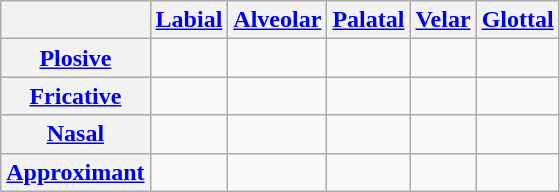<table class="wikitable">
<tr>
<th></th>
<th><a href='#'>Labial</a></th>
<th><a href='#'>Alveolar</a></th>
<th><a href='#'>Palatal</a></th>
<th><a href='#'>Velar</a></th>
<th><a href='#'>Glottal</a></th>
</tr>
<tr>
<th><a href='#'>Plosive</a></th>
<td> </td>
<td> </td>
<td></td>
<td> </td>
<td></td>
</tr>
<tr>
<th><a href='#'>Fricative</a></th>
<td></td>
<td></td>
<td></td>
<td></td>
<td></td>
</tr>
<tr>
<th><a href='#'>Nasal</a></th>
<td></td>
<td></td>
<td></td>
<td></td>
<td></td>
</tr>
<tr>
<th><a href='#'>Approximant</a></th>
<td></td>
<td></td>
<td></td>
<td></td>
<td></td>
</tr>
</table>
